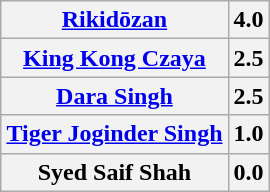<table class="wikitable" style="margin: 1em auto 1em auto;text-align:center">
<tr>
<th><a href='#'>Rikidōzan</a></th>
<th>4.0</th>
</tr>
<tr>
<th><a href='#'>King Kong Czaya</a></th>
<th>2.5</th>
</tr>
<tr>
<th><a href='#'>Dara Singh</a></th>
<th>2.5</th>
</tr>
<tr>
<th><a href='#'>Tiger Joginder Singh</a></th>
<th>1.0</th>
</tr>
<tr>
<th>Syed Saif Shah</th>
<th>0.0</th>
</tr>
</table>
